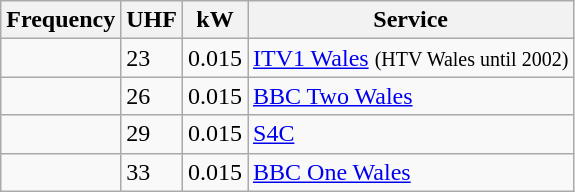<table class="wikitable sortable">
<tr>
<th>Frequency</th>
<th>UHF</th>
<th>kW</th>
<th>Service</th>
</tr>
<tr>
<td></td>
<td>23</td>
<td>0.015</td>
<td><a href='#'>ITV1 Wales</a> <small>(HTV Wales until 2002)</small></td>
</tr>
<tr>
<td></td>
<td>26</td>
<td>0.015</td>
<td><a href='#'>BBC Two Wales</a></td>
</tr>
<tr>
<td></td>
<td>29</td>
<td>0.015</td>
<td><a href='#'>S4C</a></td>
</tr>
<tr>
<td></td>
<td>33</td>
<td>0.015</td>
<td><a href='#'>BBC One Wales</a></td>
</tr>
</table>
